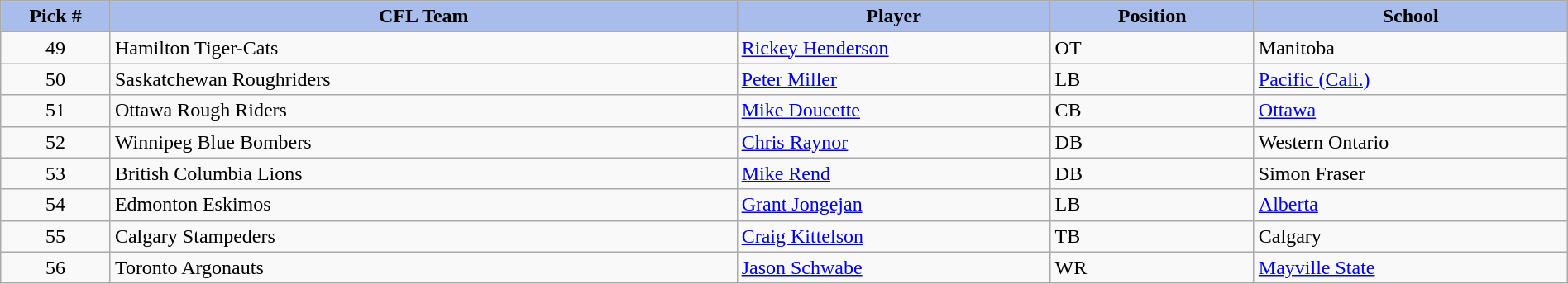<table class="wikitable" style="width: 100%">
<tr>
<th style="background:#a8bdec; width:7%;">Pick #</th>
<th style="width:40%; background:#a8bdec;">CFL Team</th>
<th style="width:20%; background:#a8bdec;">Player</th>
<th style="width:13%; background:#a8bdec;">Position</th>
<th style="width:20%; background:#a8bdec;">School</th>
</tr>
<tr>
<td align=center>49</td>
<td>Hamilton Tiger-Cats</td>
<td><a href='#'>Rickey Henderson</a></td>
<td>OT</td>
<td>Manitoba</td>
</tr>
<tr>
<td align=center>50</td>
<td>Saskatchewan Roughriders</td>
<td><a href='#'>Peter Miller</a></td>
<td>LB</td>
<td><a href='#'>Pacific (Cali.)</a></td>
</tr>
<tr>
<td align=center>51</td>
<td>Ottawa Rough Riders</td>
<td><a href='#'>Mike Doucette</a></td>
<td>CB</td>
<td><a href='#'>Ottawa</a></td>
</tr>
<tr>
<td align=center>52</td>
<td>Winnipeg Blue Bombers</td>
<td><a href='#'>Chris Raynor</a></td>
<td>DB</td>
<td>Western Ontario</td>
</tr>
<tr>
<td align=center>53</td>
<td>British Columbia Lions</td>
<td><a href='#'>Mike Rend</a></td>
<td>DB</td>
<td>Simon Fraser</td>
</tr>
<tr>
<td align=center>54</td>
<td>Edmonton Eskimos</td>
<td><a href='#'>Grant Jongejan</a></td>
<td>LB</td>
<td><a href='#'>Alberta</a></td>
</tr>
<tr>
<td align=center>55</td>
<td>Calgary Stampeders</td>
<td><a href='#'>Craig Kittelson</a></td>
<td>TB</td>
<td>Calgary</td>
</tr>
<tr>
<td align=center>56</td>
<td>Toronto Argonauts</td>
<td><a href='#'>Jason Schwabe</a></td>
<td>WR</td>
<td><a href='#'>Mayville State</a></td>
</tr>
</table>
